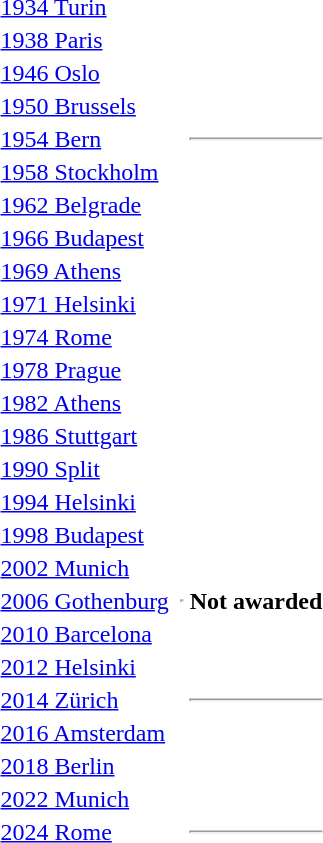<table>
<tr>
<td><a href='#'>1934 Turin</a><br></td>
<td></td>
<td></td>
<td></td>
</tr>
<tr>
<td><a href='#'>1938 Paris</a><br></td>
<td></td>
<td></td>
<td></td>
</tr>
<tr>
<td><a href='#'>1946 Oslo</a><br></td>
<td></td>
<td></td>
<td></td>
</tr>
<tr>
<td><a href='#'>1950 Brussels</a><br></td>
<td></td>
<td></td>
<td></td>
</tr>
<tr>
<td><a href='#'>1954 Bern</a><br></td>
<td></td>
<td></td>
<td><hr></td>
</tr>
<tr>
<td><a href='#'>1958 Stockholm</a><br></td>
<td></td>
<td></td>
<td></td>
</tr>
<tr>
<td><a href='#'>1962 Belgrade</a><br></td>
<td></td>
<td></td>
<td></td>
</tr>
<tr>
<td><a href='#'>1966 Budapest</a><br></td>
<td></td>
<td></td>
<td></td>
</tr>
<tr>
<td><a href='#'>1969 Athens</a><br></td>
<td></td>
<td></td>
<td></td>
</tr>
<tr>
<td><a href='#'>1971 Helsinki</a><br></td>
<td></td>
<td></td>
<td></td>
</tr>
<tr>
<td><a href='#'>1974 Rome</a><br></td>
<td></td>
<td></td>
<td></td>
</tr>
<tr>
<td><a href='#'>1978 Prague</a><br></td>
<td></td>
<td></td>
<td></td>
</tr>
<tr>
<td><a href='#'>1982 Athens</a><br></td>
<td></td>
<td></td>
<td></td>
</tr>
<tr>
<td><a href='#'>1986 Stuttgart</a><br></td>
<td></td>
<td></td>
<td></td>
</tr>
<tr>
<td><a href='#'>1990 Split</a><br></td>
<td></td>
<td></td>
<td></td>
</tr>
<tr>
<td><a href='#'>1994 Helsinki</a><br></td>
<td></td>
<td></td>
<td></td>
</tr>
<tr>
<td><a href='#'>1998 Budapest</a><br></td>
<td></td>
<td></td>
<td></td>
</tr>
<tr>
<td><a href='#'>2002 Munich</a><br></td>
<td></td>
<td></td>
<td></td>
</tr>
<tr>
<td><a href='#'>2006 Gothenburg</a><br></td>
<td></td>
<td><hr></td>
<th>Not awarded</th>
</tr>
<tr>
<td><a href='#'>2010 Barcelona</a><br></td>
<td></td>
<td></td>
<td></td>
</tr>
<tr>
<td><a href='#'>2012 Helsinki</a><br></td>
<td></td>
<td></td>
<td></td>
</tr>
<tr>
<td><a href='#'>2014 Zürich</a><br></td>
<td></td>
<td></td>
<td><hr></td>
</tr>
<tr>
<td><a href='#'>2016 Amsterdam</a><br></td>
<td></td>
<td></td>
<td></td>
</tr>
<tr>
<td><a href='#'>2018 Berlin</a><br></td>
<td></td>
<td></td>
<td></td>
</tr>
<tr>
<td><a href='#'>2022 Munich</a><br></td>
<td></td>
<td></td>
<td></td>
</tr>
<tr>
<td><a href='#'>2024 Rome</a><br></td>
<td></td>
<td></td>
<td><hr></td>
</tr>
</table>
